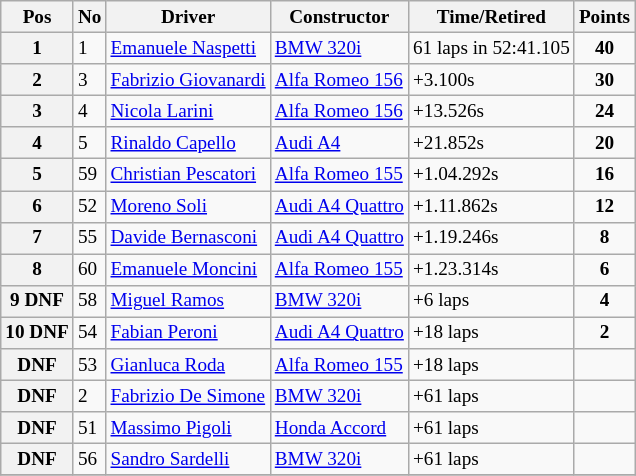<table class="wikitable" style="font-size: 80%;">
<tr>
<th>Pos</th>
<th>No</th>
<th>Driver</th>
<th>Constructor</th>
<th>Time/Retired</th>
<th>Points</th>
</tr>
<tr>
<th>1</th>
<td>1</td>
<td> <a href='#'>Emanuele Naspetti</a></td>
<td><a href='#'>BMW 320i</a></td>
<td>61 laps in 52:41.105</td>
<td align=center><strong>40</strong></td>
</tr>
<tr>
<th>2</th>
<td>3</td>
<td> <a href='#'>Fabrizio Giovanardi</a></td>
<td><a href='#'>Alfa Romeo 156</a></td>
<td>+3.100s</td>
<td align=center><strong>30</strong></td>
</tr>
<tr>
<th>3</th>
<td>4</td>
<td> <a href='#'>Nicola Larini</a></td>
<td><a href='#'>Alfa Romeo 156</a></td>
<td>+13.526s</td>
<td align=center><strong>24</strong></td>
</tr>
<tr>
<th>4</th>
<td>5</td>
<td> <a href='#'>Rinaldo Capello</a></td>
<td><a href='#'>Audi A4</a></td>
<td>+21.852s</td>
<td align=center><strong>20</strong></td>
</tr>
<tr>
<th>5</th>
<td>59</td>
<td> <a href='#'>Christian Pescatori</a></td>
<td><a href='#'>Alfa Romeo 155</a></td>
<td>+1.04.292s</td>
<td align=center><strong>16</strong></td>
</tr>
<tr>
<th>6</th>
<td>52</td>
<td> <a href='#'>Moreno Soli</a></td>
<td><a href='#'>Audi A4 Quattro</a></td>
<td>+1.11.862s</td>
<td align=center><strong>12</strong></td>
</tr>
<tr>
<th>7</th>
<td>55</td>
<td> <a href='#'>Davide Bernasconi</a></td>
<td><a href='#'>Audi A4 Quattro</a></td>
<td>+1.19.246s</td>
<td align=center><strong>8</strong></td>
</tr>
<tr>
<th>8</th>
<td>60</td>
<td> <a href='#'>Emanuele Moncini</a></td>
<td><a href='#'>Alfa Romeo 155</a></td>
<td>+1.23.314s</td>
<td align=center><strong>6</strong></td>
</tr>
<tr>
<th>9 DNF</th>
<td>58</td>
<td> <a href='#'>Miguel Ramos</a></td>
<td><a href='#'>BMW 320i</a></td>
<td>+6 laps</td>
<td align=center><strong>4</strong></td>
</tr>
<tr>
<th>10 DNF</th>
<td>54</td>
<td> <a href='#'>Fabian Peroni</a></td>
<td><a href='#'>Audi A4 Quattro</a></td>
<td>+18 laps</td>
<td align=center><strong>2</strong></td>
</tr>
<tr>
<th>DNF</th>
<td>53</td>
<td> <a href='#'>Gianluca Roda</a></td>
<td><a href='#'>Alfa Romeo 155</a></td>
<td>+18 laps</td>
<td></td>
</tr>
<tr>
<th>DNF</th>
<td>2</td>
<td> <a href='#'>Fabrizio De Simone</a></td>
<td><a href='#'>BMW 320i</a></td>
<td>+61 laps</td>
<td></td>
</tr>
<tr>
<th>DNF</th>
<td>51</td>
<td> <a href='#'>Massimo Pigoli</a></td>
<td><a href='#'>Honda Accord</a></td>
<td>+61 laps</td>
<td></td>
</tr>
<tr>
<th>DNF</th>
<td>56</td>
<td> <a href='#'>Sandro Sardelli</a></td>
<td><a href='#'>BMW 320i</a></td>
<td>+61 laps</td>
<td></td>
</tr>
<tr>
</tr>
</table>
